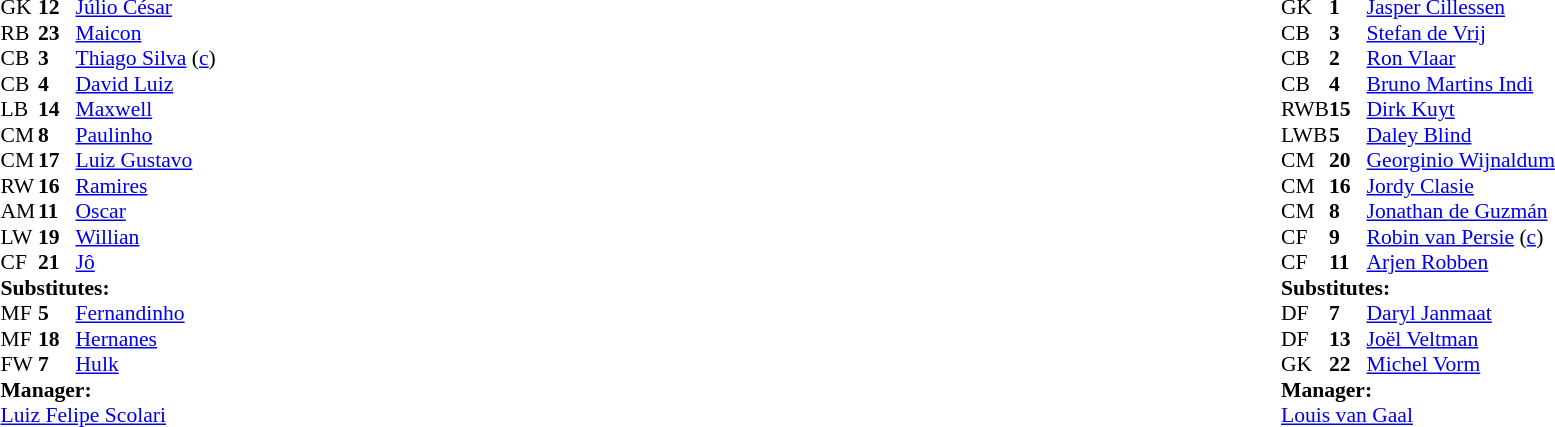<table width="100%">
<tr>
<td valign="top" width="40%"><br><table style="font-size:90%" cellspacing="0" cellpadding="0">
<tr>
<th width=25></th>
<th width=25></th>
</tr>
<tr>
<td>GK</td>
<td><strong>12</strong></td>
<td><a href='#'>Júlio César</a></td>
</tr>
<tr>
<td>RB</td>
<td><strong>23</strong></td>
<td><a href='#'>Maicon</a></td>
</tr>
<tr>
<td>CB</td>
<td><strong>3</strong></td>
<td><a href='#'>Thiago Silva</a> (<a href='#'>c</a>)</td>
<td></td>
</tr>
<tr>
<td>CB</td>
<td><strong>4</strong></td>
<td><a href='#'>David Luiz</a></td>
</tr>
<tr>
<td>LB</td>
<td><strong>14</strong></td>
<td><a href='#'>Maxwell</a></td>
</tr>
<tr>
<td>CM</td>
<td><strong>8</strong></td>
<td><a href='#'>Paulinho</a></td>
<td></td>
<td></td>
</tr>
<tr>
<td>CM</td>
<td><strong>17</strong></td>
<td><a href='#'>Luiz Gustavo</a></td>
<td></td>
<td></td>
</tr>
<tr>
<td>RW</td>
<td><strong>16</strong></td>
<td><a href='#'>Ramires</a></td>
<td></td>
<td></td>
</tr>
<tr>
<td>AM</td>
<td><strong>11</strong></td>
<td><a href='#'>Oscar</a></td>
<td></td>
</tr>
<tr>
<td>LW</td>
<td><strong>19</strong></td>
<td><a href='#'>Willian</a></td>
</tr>
<tr>
<td>CF</td>
<td><strong>21</strong></td>
<td><a href='#'>Jô</a></td>
</tr>
<tr>
<td colspan=3><strong>Substitutes:</strong></td>
</tr>
<tr>
<td>MF</td>
<td><strong>5</strong></td>
<td><a href='#'>Fernandinho</a></td>
<td></td>
<td></td>
</tr>
<tr>
<td>MF</td>
<td><strong>18</strong></td>
<td><a href='#'>Hernanes</a></td>
<td></td>
<td></td>
</tr>
<tr>
<td>FW</td>
<td><strong>7</strong></td>
<td><a href='#'>Hulk</a></td>
<td></td>
<td></td>
</tr>
<tr>
<td colspan=3><strong>Manager:</strong></td>
</tr>
<tr>
<td colspan=3><a href='#'>Luiz Felipe Scolari</a></td>
</tr>
</table>
</td>
<td valign="top"></td>
<td valign="top" width="50%"><br><table style="font-size:90%;margin:auto" cellspacing="0" cellpadding="0">
<tr>
<th width=25></th>
<th width=25></th>
</tr>
<tr>
<td>GK</td>
<td><strong>1</strong></td>
<td><a href='#'>Jasper Cillessen</a></td>
<td></td>
<td></td>
</tr>
<tr>
<td>CB</td>
<td><strong>3</strong></td>
<td><a href='#'>Stefan de Vrij</a></td>
</tr>
<tr>
<td>CB</td>
<td><strong>2</strong></td>
<td><a href='#'>Ron Vlaar</a></td>
</tr>
<tr>
<td>CB</td>
<td><strong>4</strong></td>
<td><a href='#'>Bruno Martins Indi</a></td>
</tr>
<tr>
<td>RWB</td>
<td><strong>15</strong></td>
<td><a href='#'>Dirk Kuyt</a></td>
</tr>
<tr>
<td>LWB</td>
<td><strong>5</strong></td>
<td><a href='#'>Daley Blind</a></td>
<td></td>
<td></td>
</tr>
<tr>
<td>CM</td>
<td><strong>20</strong></td>
<td><a href='#'>Georginio Wijnaldum</a></td>
</tr>
<tr>
<td>CM</td>
<td><strong>16</strong></td>
<td><a href='#'>Jordy Clasie</a></td>
<td></td>
<td></td>
</tr>
<tr>
<td>CM</td>
<td><strong>8</strong></td>
<td><a href='#'>Jonathan de Guzmán</a></td>
<td></td>
</tr>
<tr>
<td>CF</td>
<td><strong>9</strong></td>
<td><a href='#'>Robin van Persie</a> (<a href='#'>c</a>)</td>
</tr>
<tr>
<td>CF</td>
<td><strong>11</strong></td>
<td><a href='#'>Arjen Robben</a></td>
<td></td>
</tr>
<tr>
<td colspan=3><strong>Substitutes:</strong></td>
</tr>
<tr>
<td>DF</td>
<td><strong>7</strong></td>
<td><a href='#'>Daryl Janmaat</a></td>
<td></td>
<td></td>
</tr>
<tr>
<td>DF</td>
<td><strong>13</strong></td>
<td><a href='#'>Joël Veltman</a></td>
<td></td>
<td></td>
</tr>
<tr>
<td>GK</td>
<td><strong>22</strong></td>
<td><a href='#'>Michel Vorm</a></td>
<td></td>
<td></td>
</tr>
<tr>
<td colspan=3><strong>Manager:</strong></td>
</tr>
<tr>
<td colspan=3><a href='#'>Louis van Gaal</a></td>
</tr>
</table>
</td>
</tr>
</table>
